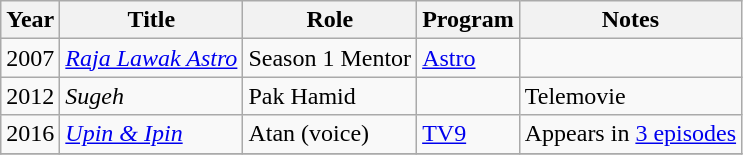<table class="wikitable">
<tr>
<th>Year</th>
<th>Title</th>
<th>Role</th>
<th>Program</th>
<th>Notes</th>
</tr>
<tr>
<td>2007</td>
<td><em><a href='#'>Raja Lawak Astro</a></em></td>
<td>Season 1 Mentor</td>
<td><a href='#'>Astro</a></td>
<td></td>
</tr>
<tr>
<td>2012</td>
<td><em>Sugeh</em></td>
<td>Pak Hamid</td>
<td></td>
<td>Telemovie</td>
</tr>
<tr>
<td>2016</td>
<td><em><a href='#'>Upin & Ipin</a></em></td>
<td>Atan (voice)</td>
<td><a href='#'>TV9</a></td>
<td>Appears in <a href='#'>3 episodes</a></td>
</tr>
<tr>
</tr>
</table>
